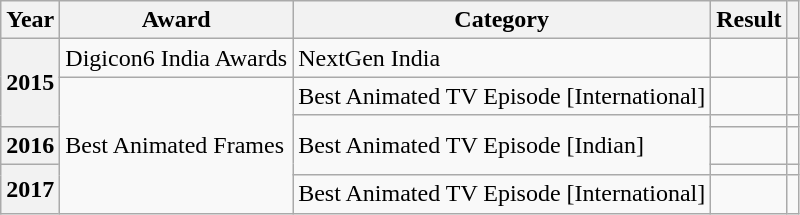<table class="wikitable">
<tr>
<th>Year</th>
<th>Award</th>
<th>Category</th>
<th>Result</th>
<th></th>
</tr>
<tr>
<th rowspan="3">2015</th>
<td>Digicon6 India Awards</td>
<td>NextGen India</td>
<td></td>
<td></td>
</tr>
<tr>
<td rowspan="5">Best Animated Frames</td>
<td>Best Animated TV Episode [International]</td>
<td></td>
<td></td>
</tr>
<tr>
<td rowspan="3">Best Animated TV Episode [Indian]</td>
<td></td>
<td></td>
</tr>
<tr>
<th>2016</th>
<td></td>
<td></td>
</tr>
<tr>
<th rowspan="2">2017</th>
<td></td>
<td></td>
</tr>
<tr>
<td>Best Animated TV Episode [International]</td>
<td></td>
<td></td>
</tr>
</table>
